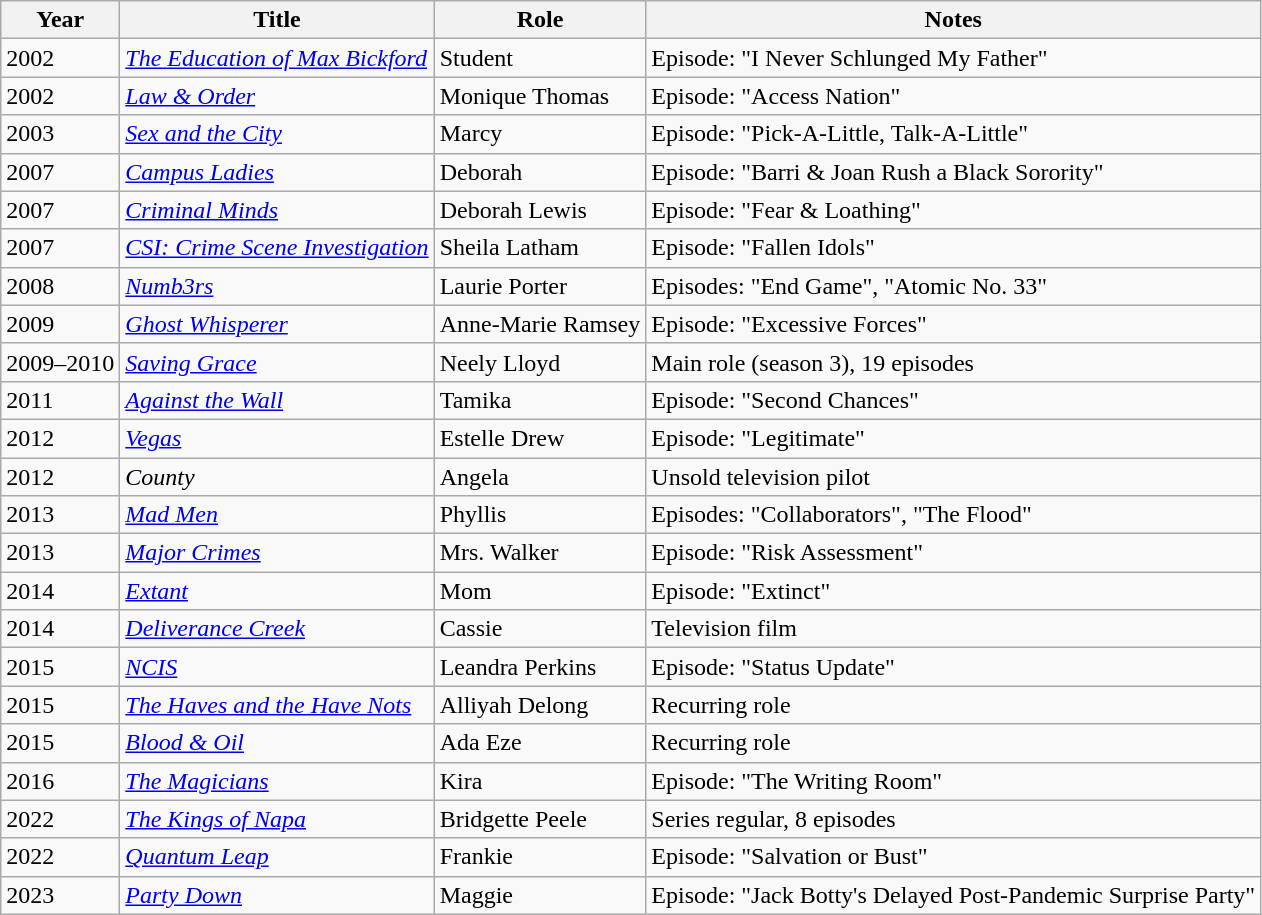<table class="wikitable sortable">
<tr>
<th>Year</th>
<th>Title</th>
<th>Role</th>
<th class="unsortable">Notes</th>
</tr>
<tr>
<td>2002</td>
<td><em><a href='#'>The Education of Max Bickford</a></em></td>
<td>Student</td>
<td>Episode: "I Never Schlunged My Father"</td>
</tr>
<tr>
<td>2002</td>
<td><em><a href='#'>Law & Order</a></em></td>
<td>Monique Thomas</td>
<td>Episode: "Access Nation"</td>
</tr>
<tr>
<td>2003</td>
<td><em><a href='#'>Sex and the City</a></em></td>
<td>Marcy</td>
<td>Episode: "Pick-A-Little, Talk-A-Little"</td>
</tr>
<tr>
<td>2007</td>
<td><em><a href='#'>Campus Ladies</a></em></td>
<td>Deborah</td>
<td>Episode: "Barri & Joan Rush a Black Sorority"</td>
</tr>
<tr>
<td>2007</td>
<td><em><a href='#'>Criminal Minds</a></em></td>
<td>Deborah Lewis</td>
<td>Episode: "Fear & Loathing"</td>
</tr>
<tr>
<td>2007</td>
<td><em><a href='#'>CSI: Crime Scene Investigation</a></em></td>
<td>Sheila Latham</td>
<td>Episode: "Fallen Idols"</td>
</tr>
<tr>
<td>2008</td>
<td><em><a href='#'>Numb3rs</a></em></td>
<td>Laurie Porter</td>
<td>Episodes: "End Game", "Atomic No. 33"</td>
</tr>
<tr>
<td>2009</td>
<td><em><a href='#'>Ghost Whisperer</a></em></td>
<td>Anne-Marie Ramsey</td>
<td>Episode: "Excessive Forces"</td>
</tr>
<tr>
<td>2009–2010</td>
<td><em><a href='#'>Saving Grace</a></em></td>
<td>Neely Lloyd</td>
<td>Main role (season 3), 19 episodes</td>
</tr>
<tr>
<td>2011</td>
<td><em><a href='#'>Against the Wall</a></em></td>
<td>Tamika</td>
<td>Episode: "Second Chances"</td>
</tr>
<tr>
<td>2012</td>
<td><em><a href='#'>Vegas</a></em></td>
<td>Estelle Drew</td>
<td>Episode: "Legitimate"</td>
</tr>
<tr>
<td>2012</td>
<td><em>County</em></td>
<td>Angela</td>
<td>Unsold television pilot</td>
</tr>
<tr>
<td>2013</td>
<td><em><a href='#'>Mad Men</a></em></td>
<td>Phyllis</td>
<td>Episodes: "Collaborators", "The Flood"</td>
</tr>
<tr>
<td>2013</td>
<td><em><a href='#'>Major Crimes</a></em></td>
<td>Mrs. Walker</td>
<td>Episode: "Risk Assessment"</td>
</tr>
<tr>
<td>2014</td>
<td><em><a href='#'>Extant</a></em></td>
<td>Mom</td>
<td>Episode: "Extinct"</td>
</tr>
<tr>
<td>2014</td>
<td><em><a href='#'>Deliverance Creek</a></em></td>
<td>Cassie</td>
<td>Television film</td>
</tr>
<tr>
<td>2015</td>
<td><em><a href='#'>NCIS</a></em></td>
<td>Leandra Perkins</td>
<td>Episode: "Status Update"</td>
</tr>
<tr>
<td>2015</td>
<td><em><a href='#'>The Haves and the Have Nots</a></em></td>
<td>Alliyah Delong</td>
<td>Recurring role</td>
</tr>
<tr>
<td>2015</td>
<td><em><a href='#'>Blood & Oil</a></em></td>
<td>Ada Eze</td>
<td>Recurring role</td>
</tr>
<tr>
<td>2016</td>
<td><em><a href='#'>The Magicians</a></em></td>
<td>Kira</td>
<td>Episode: "The Writing Room"</td>
</tr>
<tr>
<td>2022</td>
<td><em><a href='#'>The Kings of Napa</a></em></td>
<td>Bridgette Peele</td>
<td>Series regular, 8 episodes</td>
</tr>
<tr>
<td>2022</td>
<td><em><a href='#'>Quantum Leap</a></em></td>
<td>Frankie</td>
<td>Episode: "Salvation or Bust"</td>
</tr>
<tr>
<td>2023</td>
<td><em><a href='#'>Party Down</a></em></td>
<td>Maggie</td>
<td>Episode: "Jack Botty's Delayed Post-Pandemic Surprise Party"</td>
</tr>
</table>
